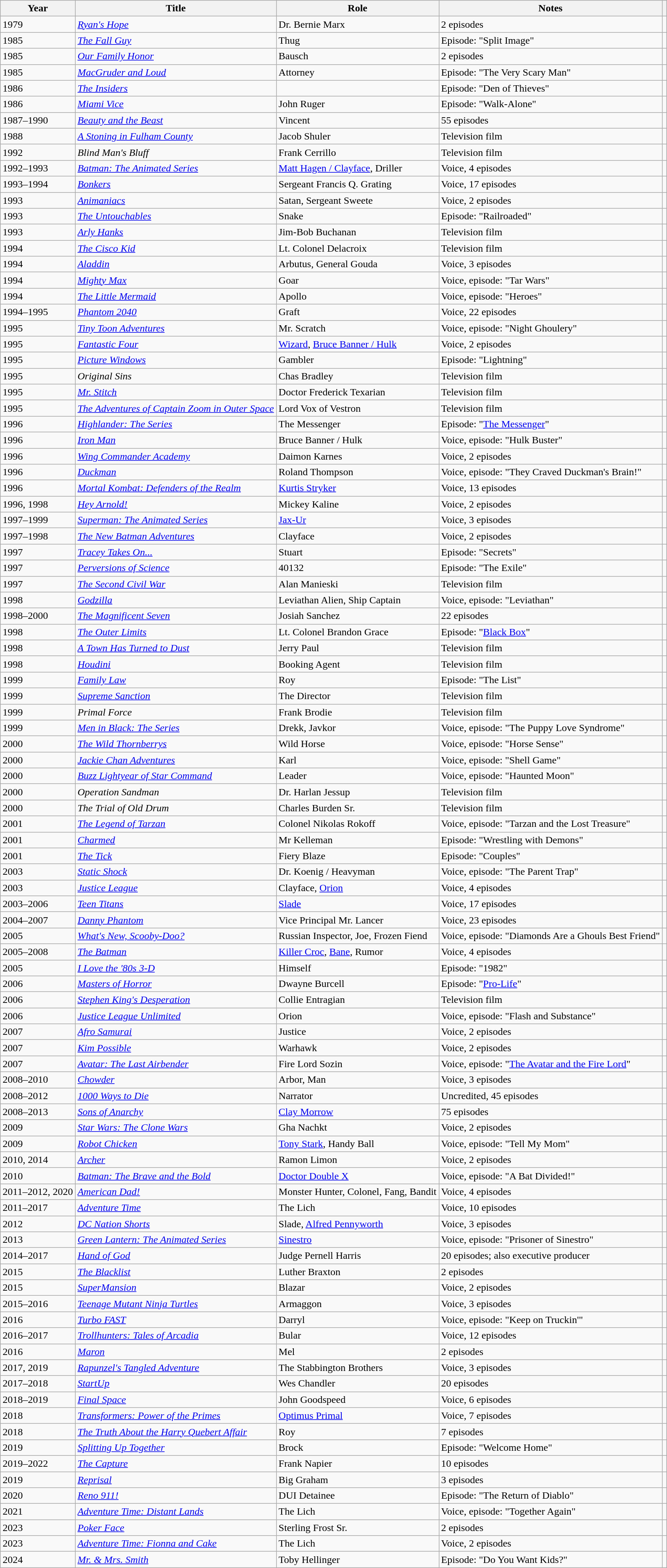<table class="wikitable plainrowheaders sortable" style="margin-right: 0;">
<tr>
<th scope="col">Year</th>
<th scope="col">Title</th>
<th scope="col">Role</th>
<th scope="col" class="unsortable">Notes</th>
<th scope="col" class="unsortable"></th>
</tr>
<tr>
<td>1979</td>
<td><em><a href='#'>Ryan's Hope</a></em></td>
<td>Dr. Bernie Marx</td>
<td>2 episodes</td>
<td style="text-align: center;"></td>
</tr>
<tr>
<td>1985</td>
<td><em><a href='#'>The Fall Guy</a></em></td>
<td>Thug</td>
<td>Episode: "Split Image"</td>
<td style="text-align: center;"></td>
</tr>
<tr>
<td>1985</td>
<td><em><a href='#'>Our Family Honor</a></em></td>
<td>Bausch</td>
<td>2 episodes</td>
<td style="text-align: center;"></td>
</tr>
<tr>
<td>1985</td>
<td><em><a href='#'>MacGruder and Loud</a></em></td>
<td>Attorney</td>
<td>Episode: "The Very Scary Man"</td>
<td style="text-align: center;"></td>
</tr>
<tr>
<td>1986</td>
<td><em><a href='#'>The Insiders</a></em></td>
<td></td>
<td>Episode: "Den of Thieves"</td>
<td style="text-align: center;"></td>
</tr>
<tr>
<td>1986</td>
<td><em><a href='#'>Miami Vice</a></em></td>
<td>John Ruger</td>
<td>Episode: "Walk-Alone"</td>
<td style="text-align: center;"></td>
</tr>
<tr>
<td>1987–1990</td>
<td><em><a href='#'>Beauty and the Beast</a></em></td>
<td>Vincent</td>
<td>55 episodes</td>
<td style="text-align: center;"></td>
</tr>
<tr>
<td>1988</td>
<td><em><a href='#'>A Stoning in Fulham County</a></em></td>
<td>Jacob Shuler</td>
<td>Television film</td>
<td style="text-align: center;"></td>
</tr>
<tr>
<td>1992</td>
<td><em>Blind Man's Bluff</em></td>
<td>Frank Cerrillo</td>
<td>Television film</td>
<td style="text-align: center;"></td>
</tr>
<tr>
<td>1992–1993</td>
<td><em><a href='#'>Batman: The Animated Series</a></em></td>
<td><a href='#'>Matt Hagen / Clayface</a>, Driller</td>
<td>Voice, 4 episodes</td>
<td style="text-align: center;"></td>
</tr>
<tr>
<td>1993–1994</td>
<td><em><a href='#'>Bonkers</a></em></td>
<td>Sergeant Francis Q. Grating</td>
<td>Voice, 17 episodes</td>
<td style="text-align: center;"></td>
</tr>
<tr>
<td>1993</td>
<td><em><a href='#'>Animaniacs</a></em></td>
<td>Satan, Sergeant Sweete</td>
<td>Voice, 2 episodes</td>
<td style="text-align: center;"></td>
</tr>
<tr>
<td>1993</td>
<td><em><a href='#'>The Untouchables</a></em></td>
<td>Snake</td>
<td>Episode: "Railroaded"</td>
<td style="text-align: center;"></td>
</tr>
<tr>
<td>1993</td>
<td><em><a href='#'>Arly Hanks</a></em></td>
<td>Jim-Bob Buchanan</td>
<td>Television film</td>
<td style="text-align: center;"></td>
</tr>
<tr>
<td>1994</td>
<td><em><a href='#'>The Cisco Kid</a></em></td>
<td>Lt. Colonel Delacroix</td>
<td>Television film</td>
<td style="text-align: center;"></td>
</tr>
<tr>
<td>1994</td>
<td><em><a href='#'>Aladdin</a></em></td>
<td>Arbutus, General Gouda</td>
<td>Voice, 3 episodes</td>
<td style="text-align: center;"></td>
</tr>
<tr>
<td>1994</td>
<td><em><a href='#'>Mighty Max</a></em></td>
<td>Goar</td>
<td>Voice, episode: "Tar Wars"</td>
<td style="text-align: center;"></td>
</tr>
<tr>
<td>1994</td>
<td><em><a href='#'>The Little Mermaid</a></em></td>
<td>Apollo</td>
<td>Voice, episode: "Heroes"</td>
<td style="text-align: center;"></td>
</tr>
<tr>
<td>1994–1995</td>
<td><em><a href='#'>Phantom 2040</a></em></td>
<td>Graft</td>
<td>Voice, 22 episodes</td>
<td style="text-align: center;"></td>
</tr>
<tr>
<td>1995</td>
<td><em><a href='#'>Tiny Toon Adventures</a></em></td>
<td>Mr. Scratch</td>
<td>Voice, episode: "Night Ghoulery"</td>
<td style="text-align: center;"></td>
</tr>
<tr>
<td>1995</td>
<td><em><a href='#'>Fantastic Four</a></em></td>
<td><a href='#'>Wizard</a>, <a href='#'>Bruce Banner / Hulk</a></td>
<td>Voice, 2 episodes</td>
<td style="text-align: center;"></td>
</tr>
<tr>
<td>1995</td>
<td><em><a href='#'>Picture Windows</a></em></td>
<td>Gambler</td>
<td>Episode: "Lightning"</td>
<td style="text-align: center;"></td>
</tr>
<tr>
<td>1995</td>
<td><em>Original Sins</em></td>
<td>Chas Bradley</td>
<td>Television film</td>
<td style="text-align: center;"></td>
</tr>
<tr>
<td>1995</td>
<td><em><a href='#'>Mr. Stitch</a></em></td>
<td>Doctor Frederick Texarian</td>
<td>Television film</td>
<td style="text-align: center;"></td>
</tr>
<tr>
<td>1995</td>
<td><em><a href='#'>The Adventures of Captain Zoom in Outer Space</a></em></td>
<td>Lord Vox of Vestron</td>
<td>Television film</td>
<td style="text-align: center;"></td>
</tr>
<tr>
<td>1996</td>
<td><em><a href='#'>Highlander: The Series</a></em></td>
<td>The Messenger</td>
<td>Episode: "<a href='#'>The Messenger</a>"</td>
<td style="text-align: center;"></td>
</tr>
<tr>
<td>1996</td>
<td><em><a href='#'>Iron Man</a></em></td>
<td>Bruce Banner / Hulk</td>
<td>Voice, episode: "Hulk Buster"</td>
<td style="text-align: center;"></td>
</tr>
<tr>
<td>1996</td>
<td><em><a href='#'>Wing Commander Academy</a></em></td>
<td>Daimon Karnes</td>
<td>Voice, 2 episodes</td>
<td style="text-align: center;"></td>
</tr>
<tr>
<td>1996</td>
<td><em><a href='#'>Duckman</a></em></td>
<td>Roland Thompson</td>
<td>Voice, episode: "They Craved Duckman's Brain!"</td>
<td style="text-align: center;"></td>
</tr>
<tr>
<td>1996</td>
<td><em><a href='#'>Mortal Kombat: Defenders of the Realm</a></em></td>
<td><a href='#'>Kurtis Stryker</a></td>
<td>Voice, 13 episodes</td>
<td style="text-align: center;"></td>
</tr>
<tr>
<td>1996, 1998</td>
<td><em><a href='#'>Hey Arnold!</a></em></td>
<td>Mickey Kaline</td>
<td>Voice, 2 episodes</td>
<td style="text-align: center;"></td>
</tr>
<tr>
<td>1997–1999</td>
<td><em><a href='#'>Superman: The Animated Series</a></em></td>
<td><a href='#'>Jax-Ur</a></td>
<td>Voice, 3 episodes</td>
<td style="text-align: center;"></td>
</tr>
<tr>
<td>1997–1998</td>
<td><em><a href='#'>The New Batman Adventures</a></em></td>
<td>Clayface</td>
<td>Voice, 2 episodes</td>
<td style="text-align: center;"></td>
</tr>
<tr>
<td>1997</td>
<td><em><a href='#'>Tracey Takes On...</a></em></td>
<td>Stuart</td>
<td>Episode: "Secrets"</td>
<td style="text-align: center;"></td>
</tr>
<tr>
<td>1997</td>
<td><em><a href='#'>Perversions of Science</a></em></td>
<td>40132</td>
<td>Episode: "The Exile"</td>
<td style="text-align: center;"></td>
</tr>
<tr>
<td>1997</td>
<td><em><a href='#'>The Second Civil War</a></em></td>
<td>Alan Manieski</td>
<td>Television film</td>
<td style="text-align: center;"></td>
</tr>
<tr>
<td>1998</td>
<td><em><a href='#'>Godzilla</a></em></td>
<td>Leviathan Alien, Ship Captain</td>
<td>Voice, episode: "Leviathan"</td>
<td style="text-align: center;"></td>
</tr>
<tr>
<td>1998–2000</td>
<td><em><a href='#'>The Magnificent Seven</a></em></td>
<td>Josiah Sanchez</td>
<td>22 episodes</td>
<td style="text-align: center;"></td>
</tr>
<tr>
<td>1998</td>
<td><em><a href='#'>The Outer Limits</a></em></td>
<td>Lt. Colonel Brandon Grace</td>
<td>Episode: "<a href='#'>Black Box</a>"</td>
<td style="text-align: center;"></td>
</tr>
<tr>
<td>1998</td>
<td><em><a href='#'>A Town Has Turned to Dust</a></em></td>
<td>Jerry Paul</td>
<td>Television film</td>
<td style="text-align: center;"></td>
</tr>
<tr>
<td>1998</td>
<td><em><a href='#'>Houdini</a></em></td>
<td>Booking Agent</td>
<td>Television film</td>
<td style="text-align: center;"></td>
</tr>
<tr>
<td>1999</td>
<td><em><a href='#'>Family Law</a></em></td>
<td>Roy</td>
<td>Episode: "The List"</td>
<td style="text-align: center;"></td>
</tr>
<tr>
<td>1999</td>
<td><em><a href='#'>Supreme Sanction</a></em></td>
<td>The Director</td>
<td>Television film</td>
<td style="text-align: center;"></td>
</tr>
<tr>
<td>1999</td>
<td><em>Primal Force</em></td>
<td>Frank Brodie</td>
<td>Television film</td>
<td style="text-align: center;"></td>
</tr>
<tr>
<td>1999</td>
<td><em><a href='#'>Men in Black: The Series</a></em></td>
<td>Drekk, Javkor</td>
<td>Voice, episode: "The Puppy Love Syndrome"</td>
<td style="text-align: center;"></td>
</tr>
<tr>
<td>2000</td>
<td><em><a href='#'>The Wild Thornberrys</a></em></td>
<td>Wild Horse</td>
<td>Voice, episode: "Horse Sense"</td>
<td style="text-align: center;"></td>
</tr>
<tr>
<td>2000</td>
<td><em><a href='#'>Jackie Chan Adventures</a></em></td>
<td>Karl</td>
<td>Voice, episode: "Shell Game"</td>
<td style="text-align: center;"></td>
</tr>
<tr>
<td>2000</td>
<td><em><a href='#'>Buzz Lightyear of Star Command</a></em></td>
<td>Leader</td>
<td>Voice, episode: "Haunted Moon"</td>
<td style="text-align: center;"></td>
</tr>
<tr>
<td>2000</td>
<td><em>Operation Sandman</em></td>
<td>Dr. Harlan Jessup</td>
<td>Television film</td>
<td style="text-align: center;"></td>
</tr>
<tr>
<td>2000</td>
<td><em>The Trial of Old Drum</em></td>
<td>Charles Burden Sr.</td>
<td>Television film</td>
<td style="text-align: center;"></td>
</tr>
<tr>
<td>2001</td>
<td><em><a href='#'>The Legend of Tarzan</a></em></td>
<td>Colonel Nikolas Rokoff</td>
<td>Voice, episode: "Tarzan and the Lost Treasure"</td>
<td style="text-align: center;"></td>
</tr>
<tr>
<td>2001</td>
<td><em><a href='#'>Charmed</a></em></td>
<td>Mr Kelleman</td>
<td>Episode: "Wrestling with Demons"</td>
<td style="text-align: center;"></td>
</tr>
<tr>
<td>2001</td>
<td><em><a href='#'>The Tick</a></em></td>
<td>Fiery Blaze</td>
<td>Episode: "Couples"</td>
<td style="text-align: center;"></td>
</tr>
<tr>
<td>2003</td>
<td><em><a href='#'>Static Shock</a></em></td>
<td>Dr. Koenig / Heavyman</td>
<td>Voice, episode: "The Parent Trap"</td>
<td style="text-align: center;"></td>
</tr>
<tr>
<td>2003</td>
<td><em><a href='#'>Justice League</a></em></td>
<td>Clayface, <a href='#'>Orion</a></td>
<td>Voice, 4 episodes</td>
<td style="text-align: center;"></td>
</tr>
<tr>
<td>2003–2006</td>
<td><em><a href='#'>Teen Titans</a></em></td>
<td><a href='#'>Slade</a></td>
<td>Voice, 17 episodes</td>
<td style="text-align: center;"></td>
</tr>
<tr>
<td>2004–2007</td>
<td><em><a href='#'>Danny Phantom</a></em></td>
<td>Vice Principal Mr. Lancer</td>
<td>Voice, 23 episodes</td>
<td style="text-align: center;"></td>
</tr>
<tr>
<td>2005</td>
<td><em><a href='#'>What's New, Scooby-Doo?</a></em></td>
<td>Russian Inspector, Joe, Frozen Fiend</td>
<td>Voice, episode: "Diamonds Are a Ghouls Best Friend"</td>
<td style="text-align: center;"></td>
</tr>
<tr>
<td>2005–2008</td>
<td><em><a href='#'>The Batman</a></em></td>
<td><a href='#'>Killer Croc</a>, <a href='#'>Bane</a>, Rumor</td>
<td>Voice, 4 episodes</td>
<td style="text-align: center;"></td>
</tr>
<tr>
<td>2005</td>
<td><em><a href='#'>I Love the '80s 3-D</a></em></td>
<td>Himself</td>
<td>Episode: "1982"</td>
<td style="text-align: center;"></td>
</tr>
<tr>
<td>2006</td>
<td><em><a href='#'>Masters of Horror</a></em></td>
<td>Dwayne Burcell</td>
<td>Episode: "<a href='#'>Pro-Life</a>"</td>
<td style="text-align: center;"></td>
</tr>
<tr>
<td>2006</td>
<td><em><a href='#'>Stephen King's Desperation</a></em></td>
<td>Collie Entragian</td>
<td>Television film</td>
<td style="text-align: center;"></td>
</tr>
<tr>
<td>2006</td>
<td><em><a href='#'>Justice League Unlimited</a></em></td>
<td>Orion</td>
<td>Voice, episode: "Flash and Substance"</td>
<td style="text-align: center;"></td>
</tr>
<tr>
<td>2007</td>
<td><em><a href='#'>Afro Samurai</a></em></td>
<td>Justice</td>
<td>Voice, 2 episodes</td>
<td style="text-align: center;"></td>
</tr>
<tr>
<td>2007</td>
<td><em><a href='#'>Kim Possible</a></em></td>
<td>Warhawk</td>
<td>Voice, 2 episodes</td>
<td style="text-align: center;"></td>
</tr>
<tr>
<td>2007</td>
<td><em><a href='#'>Avatar: The Last Airbender</a></em></td>
<td>Fire Lord Sozin</td>
<td>Voice, episode: "<a href='#'>The Avatar and the Fire Lord</a>"</td>
<td style="text-align: center;"></td>
</tr>
<tr>
<td>2008–2010</td>
<td><em><a href='#'>Chowder</a></em></td>
<td>Arbor, Man</td>
<td>Voice, 3 episodes</td>
<td style="text-align: center;"></td>
</tr>
<tr>
<td>2008–2012</td>
<td><em><a href='#'>1000 Ways to Die</a></em></td>
<td>Narrator</td>
<td>Uncredited, 45 episodes</td>
<td style="text-align: center;"></td>
</tr>
<tr>
<td>2008–2013</td>
<td><em><a href='#'>Sons of Anarchy</a></em></td>
<td><a href='#'>Clay Morrow</a></td>
<td>75 episodes</td>
<td style="text-align: center;"></td>
</tr>
<tr>
<td>2009</td>
<td><em><a href='#'>Star Wars: The Clone Wars</a></em></td>
<td>Gha Nachkt</td>
<td>Voice, 2 episodes</td>
<td style="text-align: center;"></td>
</tr>
<tr>
<td>2009</td>
<td><em><a href='#'>Robot Chicken</a></em></td>
<td><a href='#'>Tony Stark</a>, Handy Ball</td>
<td>Voice, episode: "Tell My Mom"</td>
<td style="text-align: center;"></td>
</tr>
<tr>
<td>2010, 2014</td>
<td><em><a href='#'>Archer</a></em></td>
<td>Ramon Limon</td>
<td>Voice, 2 episodes</td>
<td style="text-align: center;"></td>
</tr>
<tr>
<td>2010</td>
<td><em><a href='#'>Batman: The Brave and the Bold</a></em></td>
<td><a href='#'>Doctor Double X</a></td>
<td>Voice, episode: "A Bat Divided!"</td>
<td style="text-align: center;"></td>
</tr>
<tr>
<td>2011–2012, 2020</td>
<td><em><a href='#'>American Dad!</a></em></td>
<td>Monster Hunter, Colonel, Fang, Bandit</td>
<td>Voice, 4 episodes</td>
<td style="text-align: center;"></td>
</tr>
<tr>
<td>2011–2017</td>
<td><em><a href='#'>Adventure Time</a></em></td>
<td>The Lich</td>
<td>Voice, 10 episodes</td>
<td style="text-align: center;"></td>
</tr>
<tr>
<td>2012</td>
<td><em><a href='#'>DC Nation Shorts</a></em></td>
<td>Slade, <a href='#'>Alfred Pennyworth</a></td>
<td>Voice, 3 episodes</td>
<td style="text-align: center;"></td>
</tr>
<tr>
<td>2013</td>
<td><em><a href='#'>Green Lantern: The Animated Series</a></em></td>
<td><a href='#'>Sinestro</a></td>
<td>Voice, episode: "Prisoner of Sinestro"</td>
<td style="text-align: center;"></td>
</tr>
<tr>
<td>2014–2017</td>
<td><em><a href='#'>Hand of God</a></em></td>
<td>Judge Pernell Harris</td>
<td>20 episodes; also executive producer</td>
<td style="text-align: center;"></td>
</tr>
<tr>
<td>2015</td>
<td><em><a href='#'>The Blacklist</a></em></td>
<td>Luther Braxton</td>
<td>2 episodes</td>
<td style="text-align: center;"></td>
</tr>
<tr>
<td>2015</td>
<td><em><a href='#'>SuperMansion</a></em></td>
<td>Blazar</td>
<td>Voice, 2 episodes</td>
<td style="text-align: center;"></td>
</tr>
<tr>
<td>2015–2016</td>
<td><em><a href='#'>Teenage Mutant Ninja Turtles</a></em></td>
<td>Armaggon</td>
<td>Voice, 3 episodes</td>
<td style="text-align: center;"></td>
</tr>
<tr>
<td>2016</td>
<td><em><a href='#'>Turbo FAST</a></em></td>
<td>Darryl</td>
<td>Voice, episode: "Keep on Truckin'"</td>
<td style="text-align: center;"></td>
</tr>
<tr>
<td>2016–2017</td>
<td><em><a href='#'>Trollhunters: Tales of Arcadia</a></em></td>
<td>Bular</td>
<td>Voice, 12 episodes</td>
<td style="text-align: center;"></td>
</tr>
<tr>
<td>2016</td>
<td><em><a href='#'>Maron</a></em></td>
<td>Mel</td>
<td>2 episodes</td>
<td style="text-align: center;"></td>
</tr>
<tr>
<td>2017, 2019</td>
<td><em><a href='#'>Rapunzel's Tangled Adventure</a></em></td>
<td>The Stabbington Brothers</td>
<td>Voice, 3 episodes</td>
<td style="text-align: center;"></td>
</tr>
<tr>
<td>2017–2018</td>
<td><em><a href='#'>StartUp</a></em></td>
<td>Wes Chandler</td>
<td>20 episodes</td>
<td style="text-align: center;"></td>
</tr>
<tr>
<td>2018–2019</td>
<td><em><a href='#'>Final Space</a></em></td>
<td>John Goodspeed</td>
<td>Voice, 6 episodes</td>
<td style="text-align: center;"></td>
</tr>
<tr>
<td>2018</td>
<td><em><a href='#'>Transformers: Power of the Primes</a></em></td>
<td><a href='#'>Optimus Primal</a></td>
<td>Voice, 7 episodes</td>
<td style="text-align: center;"></td>
</tr>
<tr>
<td>2018</td>
<td><em><a href='#'>The Truth About the Harry Quebert Affair</a></em></td>
<td>Roy</td>
<td>7 episodes</td>
<td style="text-align: center;"></td>
</tr>
<tr>
<td>2019</td>
<td><em><a href='#'>Splitting Up Together</a></em></td>
<td>Brock</td>
<td>Episode: "Welcome Home"</td>
<td style="text-align: center;"></td>
</tr>
<tr>
<td>2019–2022</td>
<td><em><a href='#'>The Capture</a></em></td>
<td>Frank Napier</td>
<td>10 episodes</td>
<td style="text-align: center;"></td>
</tr>
<tr>
<td>2019</td>
<td><em><a href='#'>Reprisal</a></em></td>
<td>Big Graham</td>
<td>3 episodes</td>
<td style="text-align: center;"></td>
</tr>
<tr>
<td>2020</td>
<td><em><a href='#'>Reno 911!</a></em></td>
<td>DUI Detainee</td>
<td>Episode: "The Return of Diablo"</td>
<td style="text-align: center;"></td>
</tr>
<tr>
<td>2021</td>
<td><em><a href='#'>Adventure Time: Distant Lands</a></em></td>
<td>The Lich</td>
<td>Voice, episode: "Together Again"</td>
<td style="text-align: center;"></td>
</tr>
<tr>
<td>2023</td>
<td><em><a href='#'>Poker Face</a></em></td>
<td>Sterling Frost Sr.</td>
<td>2 episodes</td>
<td style="text-align: center;"></td>
</tr>
<tr>
<td>2023</td>
<td><em><a href='#'>Adventure Time: Fionna and Cake</a></em></td>
<td>The Lich</td>
<td>Voice, 2 episodes</td>
<td style="text-align: center;"></td>
</tr>
<tr>
<td>2024</td>
<td><em><a href='#'>Mr. & Mrs. Smith</a></em></td>
<td>Toby Hellinger</td>
<td>Episode: "Do You Want Kids?"</td>
<td></td>
</tr>
</table>
